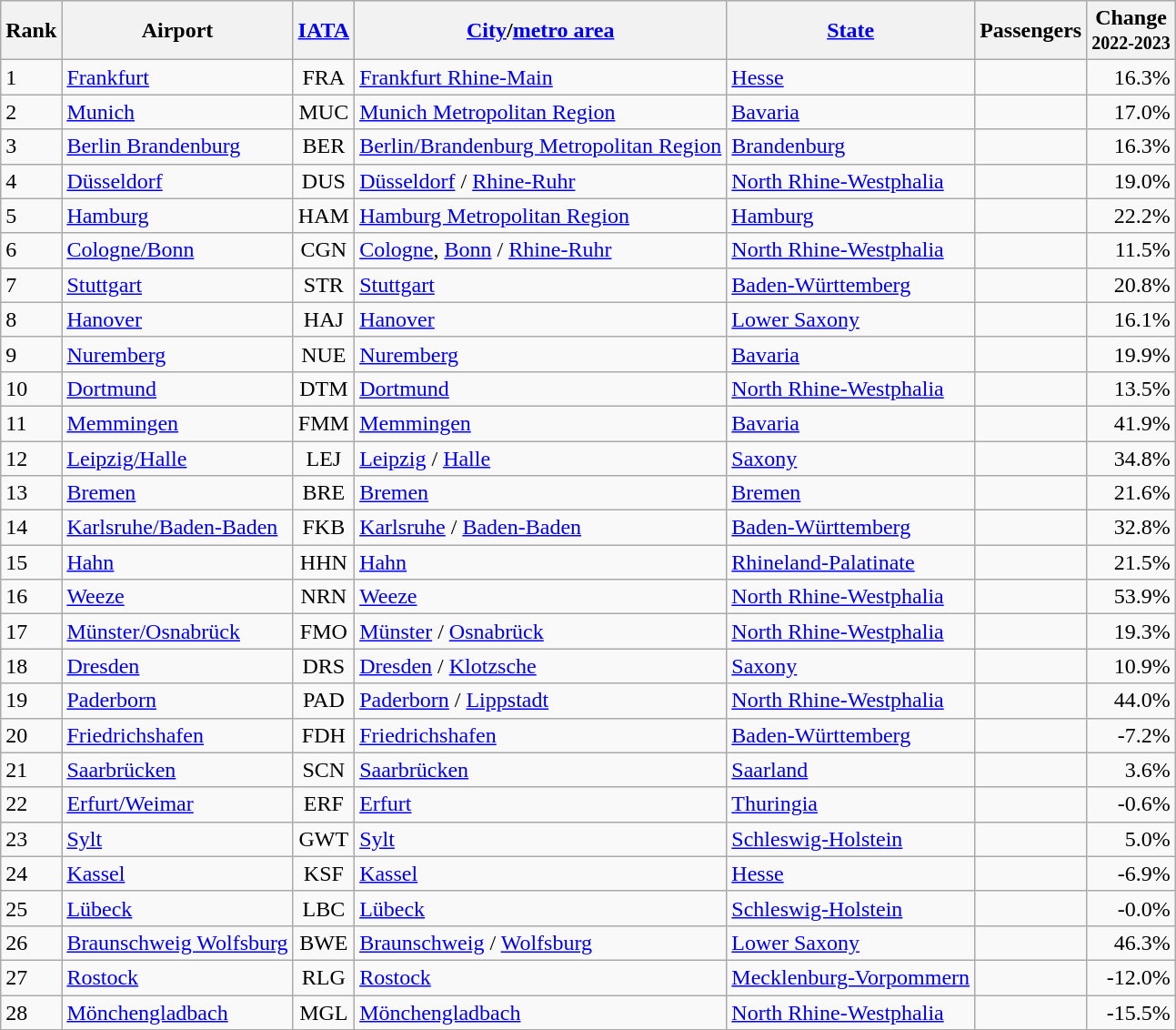<table class="wikitable sortable">
<tr>
<th>Rank</th>
<th>Airport</th>
<th><a href='#'>IATA</a></th>
<th><a href='#'>City</a>/<a href='#'>metro area</a></th>
<th><a href='#'>State</a></th>
<th class="unsortable">Passengers<br></th>
<th class="unsortable">Change<br><small>2022-2023</small></th>
</tr>
<tr>
<td>1</td>
<td><a href='#'>Frankfurt</a></td>
<td style="text-align:center;">FRA</td>
<td><a href='#'>Frankfurt Rhine-Main</a></td>
<td><a href='#'>Hesse</a></td>
<td style="text-align:right;"></td>
<td style="text-align:right;">16.3%</td>
</tr>
<tr>
<td>2</td>
<td><a href='#'>Munich</a></td>
<td style="text-align:center;">MUC</td>
<td><a href='#'>Munich Metropolitan Region </a></td>
<td><a href='#'>Bavaria</a></td>
<td style="text-align:right;"></td>
<td style="text-align:right;">17.0%</td>
</tr>
<tr>
<td>3</td>
<td><a href='#'>Berlin Brandenburg</a></td>
<td style="text-align:center;">BER</td>
<td><a href='#'>Berlin/Brandenburg Metropolitan Region</a></td>
<td><a href='#'>Brandenburg</a></td>
<td style="text-align:right;"></td>
<td style="text-align:right;">16.3%</td>
</tr>
<tr>
<td>4</td>
<td><a href='#'>Düsseldorf</a></td>
<td style="text-align:center;">DUS</td>
<td><a href='#'>Düsseldorf</a> / <a href='#'>Rhine-Ruhr</a></td>
<td><a href='#'>North Rhine-Westphalia</a></td>
<td style="text-align:right;"></td>
<td style="text-align:right;">19.0%</td>
</tr>
<tr>
<td>5</td>
<td><a href='#'>Hamburg</a></td>
<td style="text-align:center;">HAM</td>
<td><a href='#'>Hamburg Metropolitan Region</a></td>
<td><a href='#'>Hamburg</a></td>
<td style="text-align:right;"></td>
<td style="text-align:right;">22.2%</td>
</tr>
<tr>
<td>6</td>
<td><a href='#'>Cologne/Bonn</a></td>
<td style="text-align:center;">CGN</td>
<td><a href='#'>Cologne</a>, <a href='#'>Bonn</a> / <a href='#'>Rhine-Ruhr</a></td>
<td><a href='#'>North Rhine-Westphalia</a></td>
<td style="text-align:right;"></td>
<td style="text-align:right;">11.5%</td>
</tr>
<tr>
<td>7</td>
<td><a href='#'>Stuttgart</a></td>
<td style="text-align:center;">STR</td>
<td><a href='#'>Stuttgart</a></td>
<td><a href='#'>Baden-Württemberg</a></td>
<td style="text-align:right;"></td>
<td style="text-align:right;">20.8%</td>
</tr>
<tr>
<td>8</td>
<td><a href='#'>Hanover</a></td>
<td style="text-align:center;">HAJ</td>
<td><a href='#'>Hanover</a></td>
<td><a href='#'>Lower Saxony</a></td>
<td style="text-align:right;"></td>
<td style="text-align:right;">16.1%</td>
</tr>
<tr>
<td>9</td>
<td><a href='#'>Nuremberg</a></td>
<td style="text-align:center;">NUE</td>
<td><a href='#'>Nuremberg</a></td>
<td><a href='#'>Bavaria</a></td>
<td style="text-align:right;"></td>
<td style="text-align:right;">19.9%</td>
</tr>
<tr>
<td>10</td>
<td><a href='#'>Dortmund</a></td>
<td style="text-align:center;">DTM</td>
<td><a href='#'>Dortmund</a></td>
<td><a href='#'>North Rhine-Westphalia</a></td>
<td style="text-align:right;"></td>
<td style="text-align:right;">13.5%</td>
</tr>
<tr>
<td>11</td>
<td><a href='#'>Memmingen</a></td>
<td style="text-align:center;">FMM</td>
<td><a href='#'>Memmingen</a></td>
<td><a href='#'>Bavaria</a></td>
<td style="text-align:right;"></td>
<td style="text-align:right;">41.9%</td>
</tr>
<tr>
<td>12</td>
<td><a href='#'>Leipzig/Halle</a></td>
<td style="text-align:center;">LEJ</td>
<td><a href='#'>Leipzig</a> / <a href='#'>Halle</a></td>
<td><a href='#'>Saxony</a></td>
<td style="text-align:right;"></td>
<td style="text-align:right;">34.8%</td>
</tr>
<tr>
<td>13</td>
<td><a href='#'>Bremen</a></td>
<td style="text-align:center;">BRE</td>
<td><a href='#'>Bremen</a></td>
<td><a href='#'>Bremen</a></td>
<td style="text-align:right;"></td>
<td style="text-align:right;">21.6%</td>
</tr>
<tr>
<td>14</td>
<td><a href='#'>Karlsruhe/Baden-Baden</a></td>
<td style="text-align:center;">FKB</td>
<td><a href='#'>Karlsruhe</a> / <a href='#'>Baden-Baden</a></td>
<td><a href='#'>Baden-Württemberg</a></td>
<td style="text-align:right;"></td>
<td style="text-align:right;">32.8%</td>
</tr>
<tr>
<td>15</td>
<td><a href='#'>Hahn</a></td>
<td style="text-align:center;">HHN</td>
<td><a href='#'>Hahn</a></td>
<td><a href='#'>Rhineland-Palatinate</a></td>
<td style="text-align:right;"></td>
<td style="text-align:right;">21.5%</td>
</tr>
<tr>
<td>16</td>
<td><a href='#'>Weeze</a></td>
<td style="text-align:center;">NRN</td>
<td><a href='#'>Weeze</a></td>
<td><a href='#'>North Rhine-Westphalia</a></td>
<td style="text-align:right;"></td>
<td style="text-align:right;">53.9%</td>
</tr>
<tr>
<td>17</td>
<td><a href='#'>Münster/Osnabrück</a></td>
<td style="text-align:center;">FMO</td>
<td><a href='#'>Münster</a> / <a href='#'>Osnabrück</a></td>
<td><a href='#'>North Rhine-Westphalia</a></td>
<td style="text-align:right;"></td>
<td style="text-align:right;">19.3%</td>
</tr>
<tr>
<td>18</td>
<td><a href='#'>Dresden</a></td>
<td style="text-align:center;">DRS</td>
<td><a href='#'>Dresden</a> / <a href='#'>Klotzsche</a></td>
<td><a href='#'>Saxony</a></td>
<td style="text-align:right;"></td>
<td style="text-align:right;">10.9%</td>
</tr>
<tr>
<td>19</td>
<td><a href='#'>Paderborn</a></td>
<td style="text-align:center;">PAD</td>
<td><a href='#'>Paderborn</a> / <a href='#'>Lippstadt</a></td>
<td><a href='#'>North Rhine-Westphalia</a></td>
<td style="text-align:right;"></td>
<td style="text-align:right;">44.0%</td>
</tr>
<tr>
<td>20</td>
<td><a href='#'>Friedrichshafen</a></td>
<td style="text-align:center;">FDH</td>
<td><a href='#'>Friedrichshafen</a></td>
<td><a href='#'>Baden-Württemberg</a></td>
<td style="text-align:right;"></td>
<td style="text-align:right;">-7.2%</td>
</tr>
<tr>
<td>21</td>
<td><a href='#'>Saarbrücken</a></td>
<td style="text-align:center;">SCN</td>
<td><a href='#'>Saarbrücken</a></td>
<td><a href='#'>Saarland</a></td>
<td style="text-align:right;"></td>
<td style="text-align:right;">3.6%</td>
</tr>
<tr>
<td>22</td>
<td><a href='#'>Erfurt/Weimar</a></td>
<td style="text-align:center;">ERF</td>
<td><a href='#'>Erfurt</a></td>
<td><a href='#'>Thuringia</a></td>
<td style="text-align:right;"></td>
<td style="text-align:right;">-0.6%</td>
</tr>
<tr>
<td>23</td>
<td><a href='#'>Sylt</a></td>
<td style="text-align:center;">GWT</td>
<td><a href='#'>Sylt</a></td>
<td><a href='#'>Schleswig-Holstein</a></td>
<td style="text-align:right;"></td>
<td style="text-align:right;">5.0%</td>
</tr>
<tr>
<td>24</td>
<td><a href='#'>Kassel</a></td>
<td style="text-align:center;">KSF</td>
<td><a href='#'>Kassel</a></td>
<td><a href='#'>Hesse</a></td>
<td style="text-align:right;"></td>
<td style="text-align:right;">-6.9%</td>
</tr>
<tr>
<td>25</td>
<td><a href='#'>Lübeck</a></td>
<td style="text-align:center;">LBC</td>
<td><a href='#'>Lübeck</a></td>
<td><a href='#'>Schleswig-Holstein</a></td>
<td style="text-align:right;"></td>
<td style="text-align:right;">-0.0%</td>
</tr>
<tr>
<td>26</td>
<td><a href='#'>Braunschweig Wolfsburg</a></td>
<td style="text-align:center;">BWE</td>
<td><a href='#'>Braunschweig</a> / <a href='#'>Wolfsburg</a></td>
<td><a href='#'>Lower Saxony</a></td>
<td style="text-align:right;"></td>
<td style="text-align:right;">46.3%</td>
</tr>
<tr>
<td>27</td>
<td><a href='#'>Rostock</a></td>
<td style="text-align:center;">RLG</td>
<td><a href='#'>Rostock</a></td>
<td><a href='#'>Mecklenburg-Vorpommern</a></td>
<td style="text-align:right;"></td>
<td style="text-align:right;">-12.0%</td>
</tr>
<tr>
<td>28</td>
<td><a href='#'>Mönchengladbach</a></td>
<td style="text-align:center;">MGL</td>
<td><a href='#'>Mönchengladbach</a></td>
<td><a href='#'>North Rhine-Westphalia</a></td>
<td style="text-align:right;"></td>
<td style="text-align:right;">-15.5%</td>
</tr>
</table>
